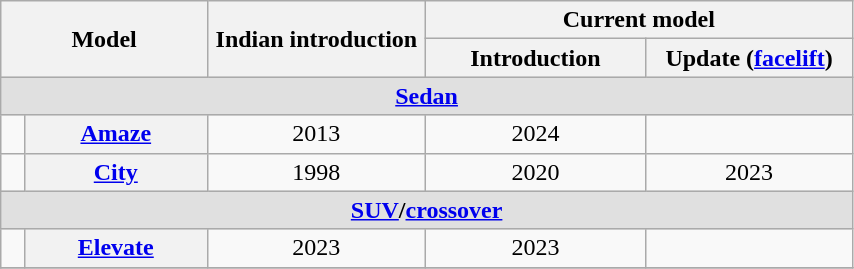<table class="wikitable" style="text-align: center; width: 45%">
<tr>
<th colspan="2" rowspan="2" width="15%">Model</th>
<th rowspan="2" width="15%">Indian introduction</th>
<th colspan="2">Current model</th>
</tr>
<tr>
<th width="15%">Introduction</th>
<th width="15%">Update (<a href='#'>facelift</a>)</th>
</tr>
<tr bgcolor="#e0e0e0">
<td colspan="5"><strong><a href='#'>Sedan</a></strong></td>
</tr>
<tr>
<td></td>
<th scope="row"><strong><a href='#'>Amaze</a></strong></th>
<td>2013</td>
<td>2024</td>
<td></td>
</tr>
<tr>
<td></td>
<th scope="row"><strong><a href='#'>City</a></strong></th>
<td>1998</td>
<td>2020</td>
<td>2023</td>
</tr>
<tr>
<td style="background-color:#e0e0e0;" colspan=6><strong><a href='#'>SUV</a>/<a href='#'>crossover</a></strong></td>
</tr>
<tr>
<td></td>
<th scope="row"><strong><a href='#'>Elevate</a></strong></th>
<td>2023</td>
<td>2023</td>
<td></td>
</tr>
<tr>
</tr>
</table>
